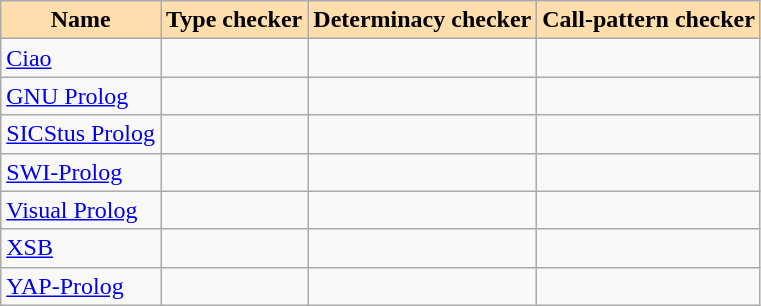<table class="wikitable">
<tr>
<th style="background:#ffdead;">Name</th>
<th style="background:#ffdead;">Type checker</th>
<th style="background:#ffdead;">Determinacy checker</th>
<th style="background:#ffdead;">Call-pattern checker</th>
</tr>
<tr>
<td><a href='#'>Ciao</a></td>
<td></td>
<td></td>
<td></td>
</tr>
<tr>
<td><a href='#'>GNU Prolog</a></td>
<td></td>
<td></td>
<td></td>
</tr>
<tr>
<td><a href='#'>SICStus Prolog</a></td>
<td></td>
<td></td>
<td></td>
</tr>
<tr>
<td><a href='#'>SWI-Prolog</a></td>
<td></td>
<td></td>
<td></td>
</tr>
<tr>
<td><a href='#'>Visual Prolog</a></td>
<td></td>
<td></td>
<td></td>
</tr>
<tr>
<td><a href='#'>XSB</a></td>
<td></td>
<td></td>
<td></td>
</tr>
<tr>
<td><a href='#'>YAP-Prolog</a></td>
<td></td>
<td></td>
<td></td>
</tr>
</table>
